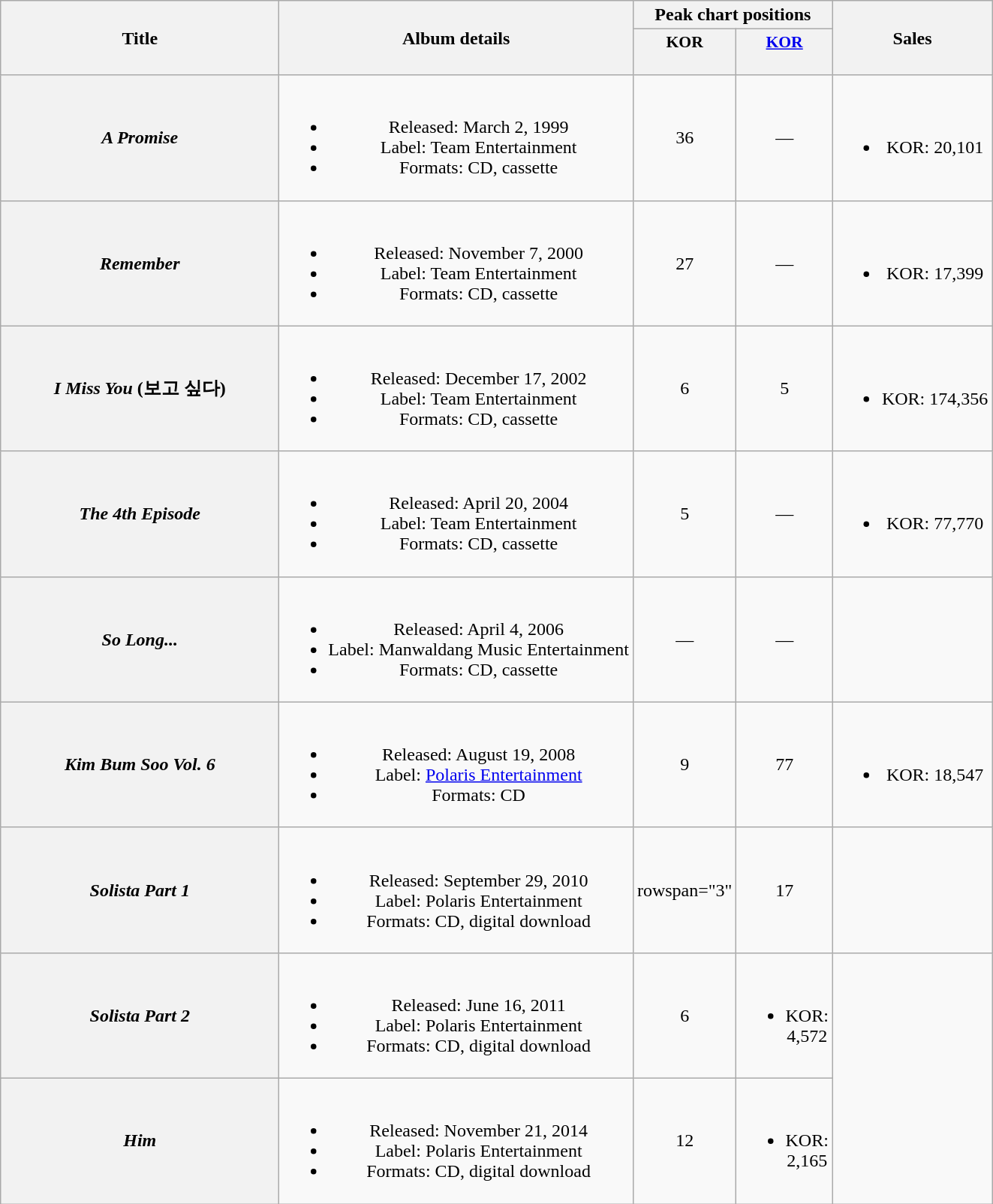<table class="wikitable plainrowheaders" style="text-align:center;">
<tr>
<th rowspan="2" scope="col" style="width:15em;">Title</th>
<th rowspan="2" scope="col">Album details</th>
<th colspan="2" scope="col">Peak chart positions</th>
<th rowspan="2" scope="col">Sales</th>
</tr>
<tr>
<th scope="col" style="width:2.5em;font-size:90%;">KOR<br><br></th>
<th scope="col" style="width:2.5em;font-size:90%;"><a href='#'>KOR<br></a><br></th>
</tr>
<tr>
<th scope="row"><em>A Promise</em></th>
<td><br><ul><li>Released: March 2, 1999</li><li>Label: Team Entertainment</li><li>Formats: CD, cassette</li></ul></td>
<td>36</td>
<td>—</td>
<td><br><ul><li>KOR: 20,101</li></ul></td>
</tr>
<tr>
<th scope="row"><em>Remember</em></th>
<td><br><ul><li>Released: November 7, 2000</li><li>Label: Team Entertainment</li><li>Formats: CD, cassette</li></ul></td>
<td>27</td>
<td>—</td>
<td><br><ul><li>KOR: 17,399</li></ul></td>
</tr>
<tr>
<th scope="row"><em>I Miss You</em> (보고 싶다)</th>
<td><br><ul><li>Released: December 17, 2002</li><li>Label: Team Entertainment</li><li>Formats: CD, cassette</li></ul></td>
<td>6</td>
<td>5</td>
<td><br><ul><li>KOR: 174,356</li></ul></td>
</tr>
<tr>
<th scope="row"><em>The 4th Episode</em></th>
<td><br><ul><li>Released: April 20, 2004</li><li>Label: Team Entertainment</li><li>Formats: CD, cassette</li></ul></td>
<td>5</td>
<td>—</td>
<td><br><ul><li>KOR: 77,770</li></ul></td>
</tr>
<tr>
<th scope="row"><em>So Long...</em></th>
<td><br><ul><li>Released: April 4, 2006</li><li>Label: Manwaldang Music Entertainment</li><li>Formats: CD, cassette</li></ul></td>
<td>—</td>
<td>—</td>
<td></td>
</tr>
<tr>
<th scope="row"><em>Kim Bum Soo Vol. 6</em></th>
<td><br><ul><li>Released: August 19, 2008</li><li>Label: <a href='#'>Polaris Entertainment</a></li><li>Formats: CD</li></ul></td>
<td>9</td>
<td>77</td>
<td><br><ul><li>KOR: 18,547</li></ul></td>
</tr>
<tr>
<th scope="row"><em>Solista Part 1</em></th>
<td><br><ul><li>Released: September 29, 2010</li><li>Label: Polaris Entertainment</li><li>Formats: CD, digital download</li></ul></td>
<td>rowspan="3" </td>
<td>17</td>
<td></td>
</tr>
<tr>
<th scope="row"><em>Solista Part 2</em></th>
<td><br><ul><li>Released: June 16, 2011</li><li>Label: Polaris Entertainment</li><li>Formats: CD, digital download</li></ul></td>
<td>6</td>
<td><br><ul><li>KOR: 4,572</li></ul></td>
</tr>
<tr>
<th scope="row"><em>Him</em></th>
<td><br><ul><li>Released: November 21, 2014</li><li>Label: Polaris Entertainment</li><li>Formats: CD, digital download</li></ul></td>
<td>12</td>
<td><br><ul><li>KOR: 2,165</li></ul></td>
</tr>
</table>
